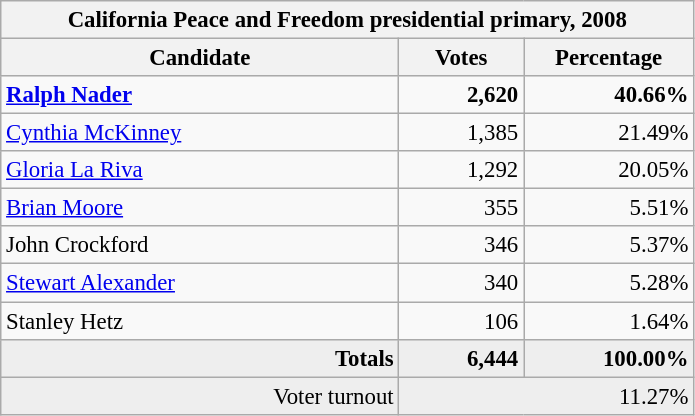<table class="wikitable" style="font-size: 95%;">
<tr>
<th colspan="3">California Peace and Freedom presidential primary, 2008</th>
</tr>
<tr>
<th style="width: 17em">Candidate</th>
<th style="width: 5em">Votes</th>
<th style="width: 7em">Percentage</th>
</tr>
<tr>
<td><strong><a href='#'>Ralph Nader</a></strong></td>
<td align="right"><strong>2,620</strong></td>
<td align="right"><strong>40.66%</strong></td>
</tr>
<tr>
<td><a href='#'>Cynthia McKinney</a></td>
<td align="right">1,385</td>
<td align="right">21.49%</td>
</tr>
<tr>
<td><a href='#'>Gloria La Riva</a></td>
<td align="right">1,292</td>
<td align="right">20.05%</td>
</tr>
<tr>
<td><a href='#'>Brian Moore</a></td>
<td align="right">355</td>
<td align="right">5.51%</td>
</tr>
<tr>
<td>John Crockford</td>
<td align="right">346</td>
<td align="right">5.37%</td>
</tr>
<tr>
<td><a href='#'>Stewart Alexander</a></td>
<td align="right">340</td>
<td align="right">5.28%</td>
</tr>
<tr>
<td>Stanley Hetz</td>
<td align="right">106</td>
<td align="right">1.64%</td>
</tr>
<tr bgcolor="#EEEEEE">
<td align="right"><strong>Totals</strong></td>
<td align="right"><strong>6,444</strong></td>
<td align="right"><strong>100.00%</strong></td>
</tr>
<tr bgcolor="#EEEEEE">
<td align="right">Voter turnout</td>
<td colspan="2" align="right">11.27%</td>
</tr>
</table>
